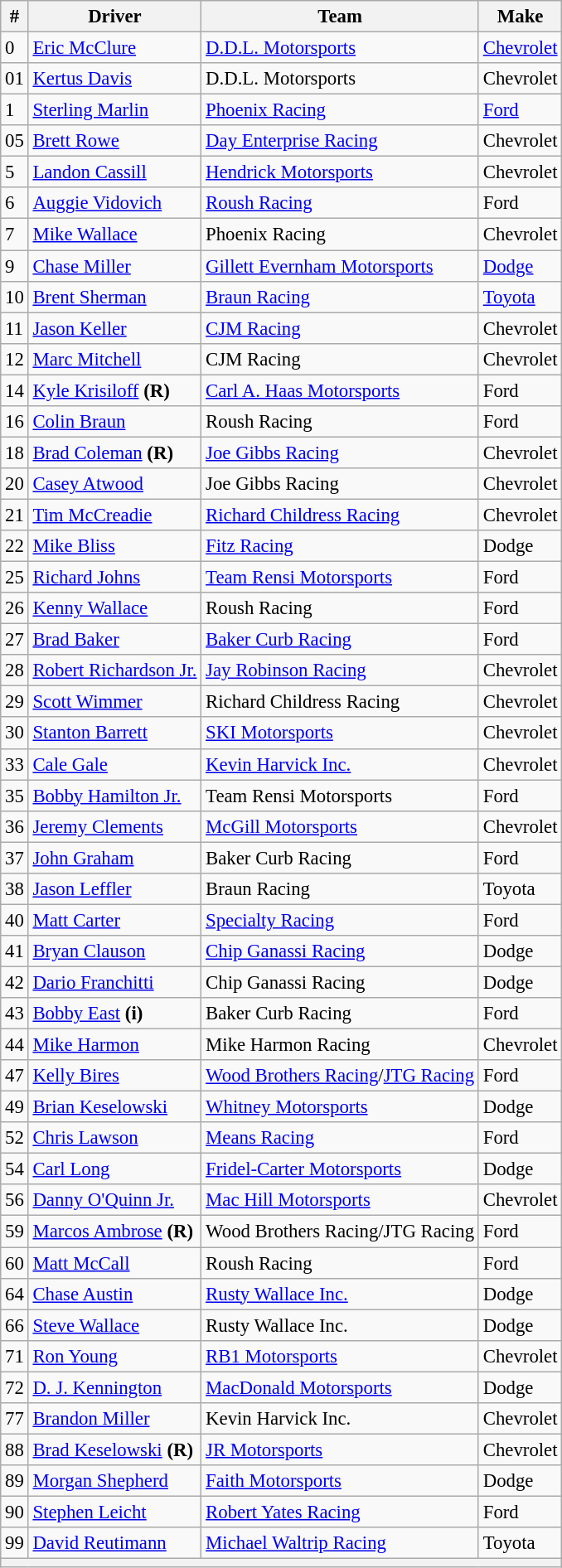<table class="wikitable" style="font-size:95%">
<tr>
<th>#</th>
<th>Driver</th>
<th>Team</th>
<th>Make</th>
</tr>
<tr>
<td>0</td>
<td><a href='#'>Eric McClure</a></td>
<td><a href='#'>D.D.L. Motorsports</a></td>
<td><a href='#'>Chevrolet</a></td>
</tr>
<tr>
<td>01</td>
<td><a href='#'>Kertus Davis</a></td>
<td>D.D.L. Motorsports</td>
<td>Chevrolet</td>
</tr>
<tr>
<td>1</td>
<td><a href='#'>Sterling Marlin</a></td>
<td><a href='#'>Phoenix Racing</a></td>
<td><a href='#'>Ford</a></td>
</tr>
<tr>
<td>05</td>
<td><a href='#'>Brett Rowe</a></td>
<td><a href='#'>Day Enterprise Racing</a></td>
<td>Chevrolet</td>
</tr>
<tr>
<td>5</td>
<td><a href='#'>Landon Cassill</a></td>
<td><a href='#'>Hendrick Motorsports</a></td>
<td>Chevrolet</td>
</tr>
<tr>
<td>6</td>
<td><a href='#'>Auggie Vidovich</a></td>
<td><a href='#'>Roush Racing</a></td>
<td>Ford</td>
</tr>
<tr>
<td>7</td>
<td><a href='#'>Mike Wallace</a></td>
<td>Phoenix Racing</td>
<td>Chevrolet</td>
</tr>
<tr>
<td>9</td>
<td><a href='#'>Chase Miller</a></td>
<td><a href='#'>Gillett Evernham Motorsports</a></td>
<td><a href='#'>Dodge</a></td>
</tr>
<tr>
<td>10</td>
<td><a href='#'>Brent Sherman</a></td>
<td><a href='#'>Braun Racing</a></td>
<td><a href='#'>Toyota</a></td>
</tr>
<tr>
<td>11</td>
<td><a href='#'>Jason Keller</a></td>
<td><a href='#'>CJM Racing</a></td>
<td>Chevrolet</td>
</tr>
<tr>
<td>12</td>
<td><a href='#'>Marc Mitchell</a></td>
<td>CJM Racing</td>
<td>Chevrolet</td>
</tr>
<tr>
<td>14</td>
<td><a href='#'>Kyle Krisiloff</a> <strong>(R)</strong></td>
<td><a href='#'>Carl A. Haas Motorsports</a></td>
<td>Ford</td>
</tr>
<tr>
<td>16</td>
<td><a href='#'>Colin Braun</a></td>
<td>Roush Racing</td>
<td>Ford</td>
</tr>
<tr>
<td>18</td>
<td><a href='#'>Brad Coleman</a> <strong>(R)</strong></td>
<td><a href='#'>Joe Gibbs Racing</a></td>
<td>Chevrolet</td>
</tr>
<tr>
<td>20</td>
<td><a href='#'>Casey Atwood</a></td>
<td>Joe Gibbs Racing</td>
<td>Chevrolet</td>
</tr>
<tr>
<td>21</td>
<td><a href='#'>Tim McCreadie</a></td>
<td><a href='#'>Richard Childress Racing</a></td>
<td>Chevrolet</td>
</tr>
<tr>
<td>22</td>
<td><a href='#'>Mike Bliss</a></td>
<td><a href='#'>Fitz Racing</a></td>
<td>Dodge</td>
</tr>
<tr>
<td>25</td>
<td><a href='#'>Richard Johns</a></td>
<td><a href='#'>Team Rensi Motorsports</a></td>
<td>Ford</td>
</tr>
<tr>
<td>26</td>
<td><a href='#'>Kenny Wallace</a></td>
<td>Roush Racing</td>
<td>Ford</td>
</tr>
<tr>
<td>27</td>
<td><a href='#'>Brad Baker</a></td>
<td><a href='#'>Baker Curb Racing</a></td>
<td>Ford</td>
</tr>
<tr>
<td>28</td>
<td><a href='#'>Robert Richardson Jr.</a></td>
<td><a href='#'>Jay Robinson Racing</a></td>
<td>Chevrolet</td>
</tr>
<tr>
<td>29</td>
<td><a href='#'>Scott Wimmer</a></td>
<td>Richard Childress Racing</td>
<td>Chevrolet</td>
</tr>
<tr>
<td>30</td>
<td><a href='#'>Stanton Barrett</a></td>
<td><a href='#'>SKI Motorsports</a></td>
<td>Chevrolet</td>
</tr>
<tr>
<td>33</td>
<td><a href='#'>Cale Gale</a></td>
<td><a href='#'>Kevin Harvick Inc.</a></td>
<td>Chevrolet</td>
</tr>
<tr>
<td>35</td>
<td><a href='#'>Bobby Hamilton Jr.</a></td>
<td>Team Rensi Motorsports</td>
<td>Ford</td>
</tr>
<tr>
<td>36</td>
<td><a href='#'>Jeremy Clements</a></td>
<td><a href='#'>McGill Motorsports</a></td>
<td>Chevrolet</td>
</tr>
<tr>
<td>37</td>
<td><a href='#'>John Graham</a></td>
<td>Baker Curb Racing</td>
<td>Ford</td>
</tr>
<tr>
<td>38</td>
<td><a href='#'>Jason Leffler</a></td>
<td>Braun Racing</td>
<td>Toyota</td>
</tr>
<tr>
<td>40</td>
<td><a href='#'>Matt Carter</a></td>
<td><a href='#'>Specialty Racing</a></td>
<td>Ford</td>
</tr>
<tr>
<td>41</td>
<td><a href='#'>Bryan Clauson</a></td>
<td><a href='#'>Chip Ganassi Racing</a></td>
<td>Dodge</td>
</tr>
<tr>
<td>42</td>
<td><a href='#'>Dario Franchitti</a></td>
<td>Chip Ganassi Racing</td>
<td>Dodge</td>
</tr>
<tr>
<td>43</td>
<td><a href='#'>Bobby East</a> <strong>(i)</strong></td>
<td>Baker Curb Racing</td>
<td>Ford</td>
</tr>
<tr>
<td>44</td>
<td><a href='#'>Mike Harmon</a></td>
<td>Mike Harmon Racing</td>
<td>Chevrolet</td>
</tr>
<tr>
<td>47</td>
<td><a href='#'>Kelly Bires</a></td>
<td><a href='#'>Wood Brothers Racing</a>/<a href='#'>JTG Racing</a></td>
<td>Ford</td>
</tr>
<tr>
<td>49</td>
<td><a href='#'>Brian Keselowski</a></td>
<td><a href='#'>Whitney Motorsports</a></td>
<td>Dodge</td>
</tr>
<tr>
<td>52</td>
<td><a href='#'>Chris Lawson</a></td>
<td><a href='#'>Means Racing</a></td>
<td>Ford</td>
</tr>
<tr>
<td>54</td>
<td><a href='#'>Carl Long</a></td>
<td><a href='#'>Fridel-Carter Motorsports</a></td>
<td>Dodge</td>
</tr>
<tr>
<td>56</td>
<td><a href='#'>Danny O'Quinn Jr.</a></td>
<td><a href='#'>Mac Hill Motorsports</a></td>
<td>Chevrolet</td>
</tr>
<tr>
<td>59</td>
<td><a href='#'>Marcos Ambrose</a> <strong>(R)</strong></td>
<td>Wood Brothers Racing/JTG Racing</td>
<td>Ford</td>
</tr>
<tr>
<td>60</td>
<td><a href='#'>Matt McCall</a></td>
<td>Roush Racing</td>
<td>Ford</td>
</tr>
<tr>
<td>64</td>
<td><a href='#'>Chase Austin</a></td>
<td><a href='#'>Rusty Wallace Inc.</a></td>
<td>Dodge</td>
</tr>
<tr>
<td>66</td>
<td><a href='#'>Steve Wallace</a></td>
<td>Rusty Wallace Inc.</td>
<td>Dodge</td>
</tr>
<tr>
<td>71</td>
<td><a href='#'>Ron Young</a></td>
<td><a href='#'>RB1 Motorsports</a></td>
<td>Chevrolet</td>
</tr>
<tr>
<td>72</td>
<td><a href='#'>D. J. Kennington</a></td>
<td><a href='#'>MacDonald Motorsports</a></td>
<td>Dodge</td>
</tr>
<tr>
<td>77</td>
<td><a href='#'>Brandon Miller</a></td>
<td>Kevin Harvick Inc.</td>
<td>Chevrolet</td>
</tr>
<tr>
<td>88</td>
<td><a href='#'>Brad Keselowski</a> <strong>(R)</strong></td>
<td><a href='#'>JR Motorsports</a></td>
<td>Chevrolet</td>
</tr>
<tr>
<td>89</td>
<td><a href='#'>Morgan Shepherd</a></td>
<td><a href='#'>Faith Motorsports</a></td>
<td>Dodge</td>
</tr>
<tr>
<td>90</td>
<td><a href='#'>Stephen Leicht</a></td>
<td><a href='#'>Robert Yates Racing</a></td>
<td>Ford</td>
</tr>
<tr>
<td>99</td>
<td><a href='#'>David Reutimann</a></td>
<td><a href='#'>Michael Waltrip Racing</a></td>
<td>Toyota</td>
</tr>
<tr>
<th colspan="4"></th>
</tr>
</table>
